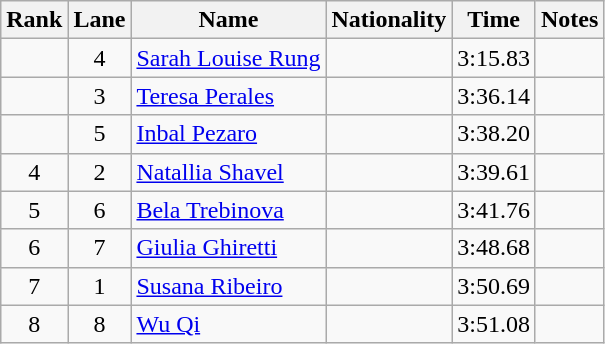<table class="wikitable sortable" style="text-align:center">
<tr>
<th>Rank</th>
<th>Lane</th>
<th>Name</th>
<th>Nationality</th>
<th>Time</th>
<th>Notes</th>
</tr>
<tr>
<td></td>
<td>4</td>
<td style="text-align:left"><a href='#'>Sarah Louise Rung</a></td>
<td style="text-align:left"></td>
<td>3:15.83</td>
<td></td>
</tr>
<tr>
<td></td>
<td>3</td>
<td style="text-align:left"><a href='#'>Teresa Perales</a></td>
<td style="text-align:left"></td>
<td>3:36.14</td>
<td></td>
</tr>
<tr>
<td></td>
<td>5</td>
<td style="text-align:left"><a href='#'>Inbal Pezaro</a></td>
<td style="text-align:left"></td>
<td>3:38.20</td>
<td></td>
</tr>
<tr>
<td>4</td>
<td>2</td>
<td style="text-align:left"><a href='#'>Natallia Shavel</a></td>
<td style="text-align:left"></td>
<td>3:39.61</td>
<td></td>
</tr>
<tr>
<td>5</td>
<td>6</td>
<td style="text-align:left"><a href='#'>Bela Trebinova</a></td>
<td style="text-align:left"></td>
<td>3:41.76</td>
<td></td>
</tr>
<tr>
<td>6</td>
<td>7</td>
<td style="text-align:left"><a href='#'>Giulia Ghiretti</a></td>
<td style="text-align:left"></td>
<td>3:48.68</td>
<td></td>
</tr>
<tr>
<td>7</td>
<td>1</td>
<td style="text-align:left"><a href='#'>Susana Ribeiro</a></td>
<td style="text-align:left"></td>
<td>3:50.69</td>
<td></td>
</tr>
<tr>
<td>8</td>
<td>8</td>
<td style="text-align:left"><a href='#'>Wu Qi</a></td>
<td style="text-align:left"></td>
<td>3:51.08</td>
<td></td>
</tr>
</table>
